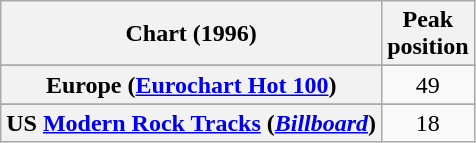<table class="wikitable sortable plainrowheaders" style="text-align:center">
<tr>
<th>Chart (1996)</th>
<th>Peak<br>position</th>
</tr>
<tr>
</tr>
<tr>
<th scope="row">Europe (<a href='#'>Eurochart Hot 100</a>)</th>
<td>49</td>
</tr>
<tr>
</tr>
<tr>
</tr>
<tr>
<th scope="row">US <a href='#'>Modern Rock Tracks</a> (<em><a href='#'>Billboard</a></em>)</th>
<td>18</td>
</tr>
</table>
